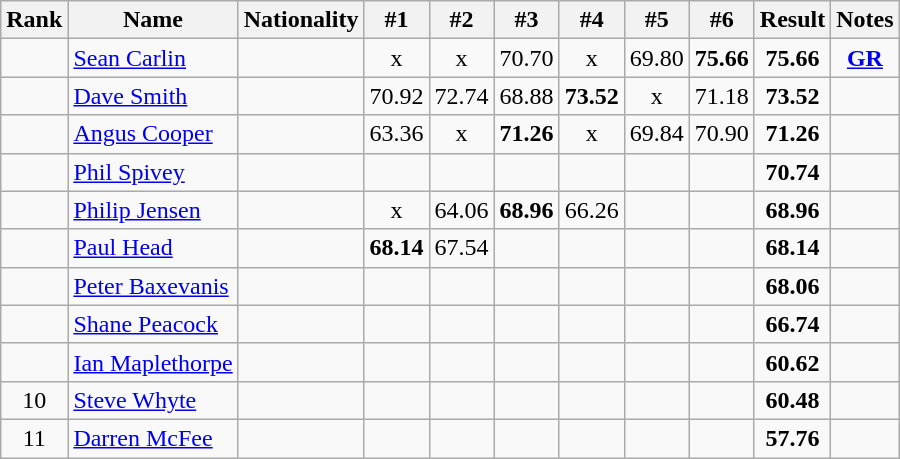<table class="wikitable sortable" style=" text-align:center">
<tr>
<th>Rank</th>
<th>Name</th>
<th>Nationality</th>
<th>#1</th>
<th>#2</th>
<th>#3</th>
<th>#4</th>
<th>#5</th>
<th>#6</th>
<th>Result</th>
<th>Notes</th>
</tr>
<tr>
<td></td>
<td align=left><a href='#'>Sean Carlin</a></td>
<td align=left></td>
<td>x</td>
<td>x</td>
<td>70.70</td>
<td>x</td>
<td>69.80</td>
<td><strong>75.66</strong></td>
<td><strong>75.66</strong></td>
<td><strong><a href='#'>GR</a></strong></td>
</tr>
<tr>
<td></td>
<td align=left><a href='#'>Dave Smith</a></td>
<td align=left></td>
<td>70.92</td>
<td>72.74</td>
<td>68.88</td>
<td><strong>73.52</strong></td>
<td>x</td>
<td>71.18</td>
<td><strong>73.52</strong></td>
<td></td>
</tr>
<tr>
<td></td>
<td align=left><a href='#'>Angus Cooper</a></td>
<td align=left></td>
<td>63.36</td>
<td>x</td>
<td><strong>71.26</strong></td>
<td>x</td>
<td>69.84</td>
<td>70.90</td>
<td><strong>71.26</strong></td>
<td></td>
</tr>
<tr>
<td></td>
<td align=left><a href='#'>Phil Spivey</a></td>
<td align=left></td>
<td></td>
<td></td>
<td></td>
<td></td>
<td></td>
<td></td>
<td><strong>70.74</strong></td>
<td></td>
</tr>
<tr>
<td></td>
<td align=left><a href='#'>Philip Jensen</a></td>
<td align=left></td>
<td>x</td>
<td>64.06</td>
<td><strong>68.96</strong></td>
<td>66.26</td>
<td></td>
<td></td>
<td><strong>68.96</strong></td>
<td></td>
</tr>
<tr>
<td></td>
<td align=left><a href='#'>Paul Head</a></td>
<td align=left></td>
<td><strong>68.14</strong></td>
<td>67.54</td>
<td></td>
<td></td>
<td></td>
<td></td>
<td><strong>68.14</strong></td>
<td></td>
</tr>
<tr>
<td></td>
<td align=left><a href='#'>Peter Baxevanis</a></td>
<td align=left></td>
<td></td>
<td></td>
<td></td>
<td></td>
<td></td>
<td></td>
<td><strong>68.06</strong></td>
<td></td>
</tr>
<tr>
<td></td>
<td align=left><a href='#'>Shane Peacock</a></td>
<td align=left></td>
<td></td>
<td></td>
<td></td>
<td></td>
<td></td>
<td></td>
<td><strong>66.74</strong></td>
<td></td>
</tr>
<tr>
<td></td>
<td align=left><a href='#'>Ian Maplethorpe</a></td>
<td align=left></td>
<td></td>
<td></td>
<td></td>
<td></td>
<td></td>
<td></td>
<td><strong>60.62</strong></td>
<td></td>
</tr>
<tr>
<td>10</td>
<td align=left><a href='#'>Steve Whyte</a></td>
<td align=left></td>
<td></td>
<td></td>
<td></td>
<td></td>
<td></td>
<td></td>
<td><strong>60.48</strong></td>
<td></td>
</tr>
<tr>
<td>11</td>
<td align=left><a href='#'>Darren McFee</a></td>
<td align=left></td>
<td></td>
<td></td>
<td></td>
<td></td>
<td></td>
<td></td>
<td><strong>57.76</strong></td>
<td></td>
</tr>
</table>
